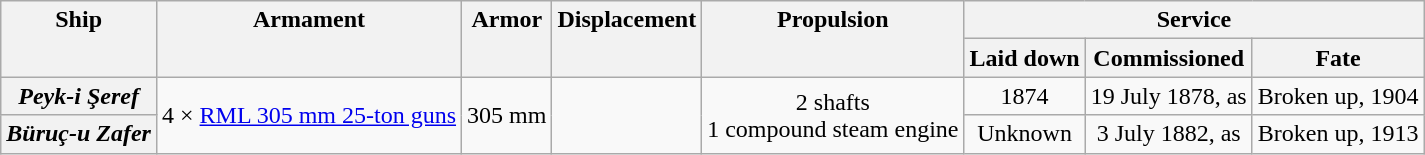<table class="wikitable plainrowheaders" style="text-align: center;">
<tr valign="top">
<th scope="col" rowspan="2">Ship</th>
<th scope="col" rowspan="2">Armament</th>
<th scope="col" rowspan="2">Armor</th>
<th scope="col" rowspan="2">Displacement</th>
<th scope="col" rowspan="2">Propulsion</th>
<th scope="col" colspan="3">Service</th>
</tr>
<tr valign="top">
<th scope="col">Laid down</th>
<th scope="col">Commissioned</th>
<th scope="col">Fate</th>
</tr>
<tr valign="center">
<th scope="row"><em>Peyk-i Şeref</em></th>
<td rowspan="2">4 × <a href='#'>RML 305 mm 25-ton guns</a></td>
<td rowspan="2">305 mm</td>
<td rowspan="2"></td>
<td rowspan="2">2 shafts<br>1 compound steam engine<br></td>
<td>1874</td>
<td>19 July 1878, as </td>
<td>Broken up, 1904</td>
</tr>
<tr valign="center">
<th scope="row"><em>Büruç-u Zafer</em></th>
<td>Unknown</td>
<td>3 July 1882, as </td>
<td>Broken up, 1913</td>
</tr>
</table>
